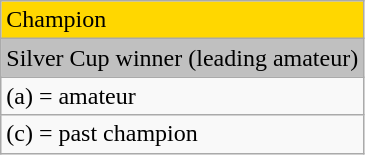<table class="wikitable">
<tr style="background:gold">
<td>Champion</td>
</tr>
<tr style="background:silver">
<td>Silver Cup winner (leading amateur)</td>
</tr>
<tr>
<td>(a) = amateur</td>
</tr>
<tr>
<td>(c) = past champion</td>
</tr>
</table>
